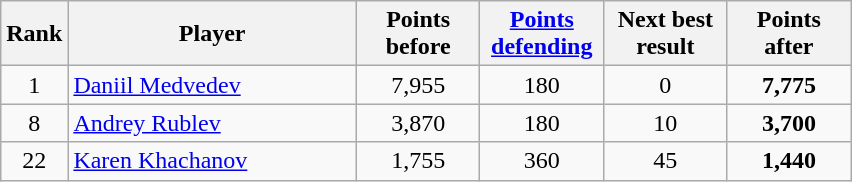<table class="wikitable sortable">
<tr>
<th style="width:30px;">Rank</th>
<th style="width:185px;">Player</th>
<th style="width:75px;">Points before</th>
<th style="width:75px;"><a href='#'>Points defending</a></th>
<th style="width:75px;">Next best result</th>
<th style="width:75px;">Points after</th>
</tr>
<tr>
<td style="text-align:center;">1</td>
<td> <a href='#'>Daniil Medvedev</a></td>
<td style="text-align:center;">7,955</td>
<td style="text-align:center;">180</td>
<td style="text-align:center;">0</td>
<td style="text-align:center;"><strong>7,775</strong></td>
</tr>
<tr>
<td style="text-align:center;">8</td>
<td> <a href='#'>Andrey Rublev</a></td>
<td style="text-align:center;">3,870</td>
<td style="text-align:center;">180</td>
<td style="text-align:center;">10</td>
<td style="text-align:center;"><strong>3,700</strong></td>
</tr>
<tr>
<td style="text-align:center;">22</td>
<td> <a href='#'>Karen Khachanov</a></td>
<td style="text-align:center;">1,755</td>
<td style="text-align:center;">360</td>
<td style="text-align:center;">45</td>
<td style="text-align:center;"><strong>1,440</strong></td>
</tr>
</table>
